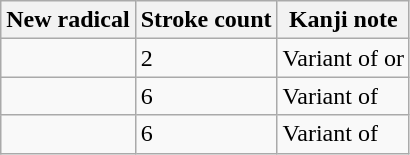<table class="wikitable sortable collapsible">
<tr>
<th class="unsortable">New radical</th>
<th>Stroke count</th>
<th class="unsortable">Kanji note</th>
</tr>
<tr>
<td></td>
<td>2</td>
<td>Variant of  or </td>
</tr>
<tr>
<td></td>
<td>6</td>
<td>Variant of </td>
</tr>
<tr>
<td></td>
<td>6</td>
<td>Variant of </td>
</tr>
</table>
